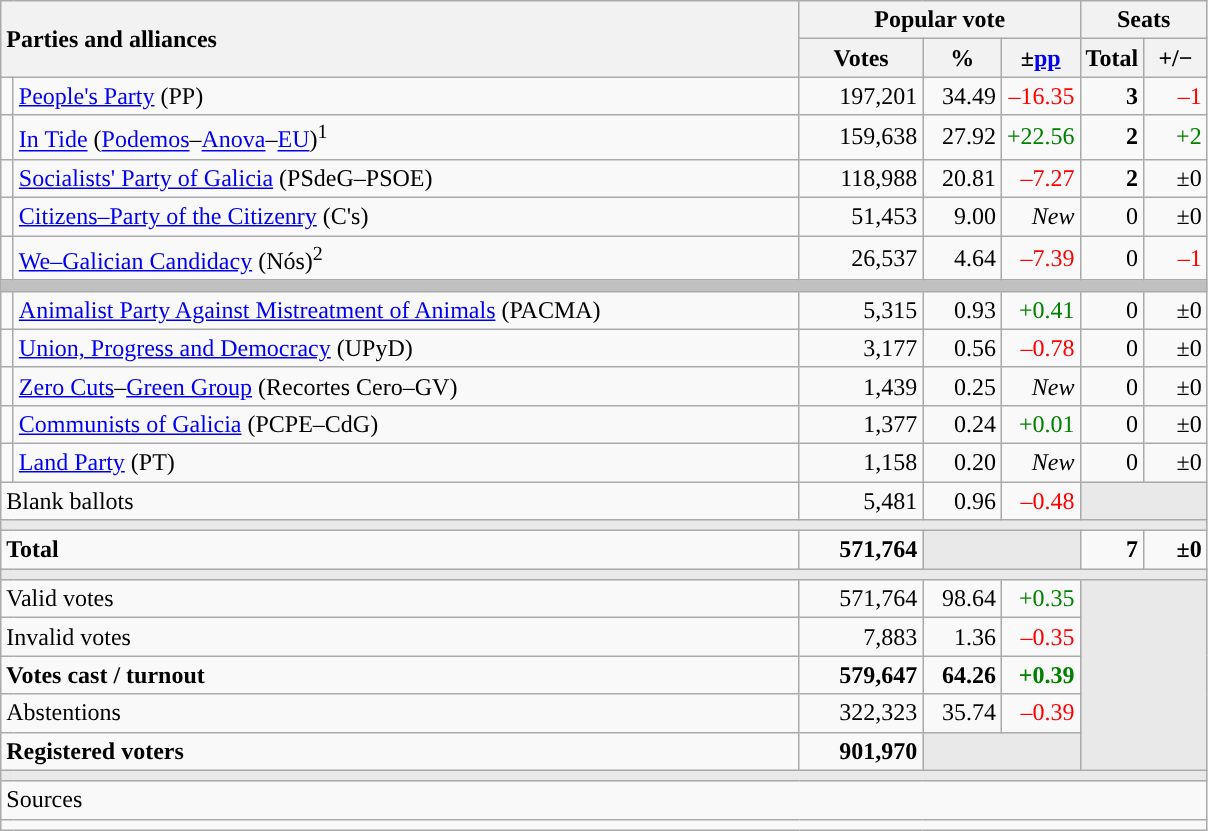<table class="wikitable" style="text-align:right;">
<tr>
<th style="text-align:left;" rowspan="2" colspan="2" width="525">Parties and alliances</th>
<th colspan="3">Popular vote</th>
<th colspan="2">Seats</th>
</tr>
<tr>
<th width="75">Votes</th>
<th width="45">%</th>
<th width="45">±<a href='#'>pp</a></th>
<th width="35">Total</th>
<th width="35">+/−</th>
</tr>
<tr>
<td width="1" style="color:inherit;background:"></td>
<td align="left"><a href='#'>People's Party</a> (PP)</td>
<td>197,201</td>
<td>34.49</td>
<td style="color:red;">–16.35</td>
<td><strong>3</strong></td>
<td style="color:red;">–1</td>
</tr>
<tr>
<td style="color:inherit;background:"></td>
<td align="left"><a href='#'>In Tide</a> (<a href='#'>Podemos</a>–<a href='#'>Anova</a>–<a href='#'>EU</a>)<sup>1</sup></td>
<td>159,638</td>
<td>27.92</td>
<td style="color:green;">+22.56</td>
<td><strong>2</strong></td>
<td style="color:green;">+2</td>
</tr>
<tr>
<td style="color:inherit;background:"></td>
<td align="left"><a href='#'>Socialists' Party of Galicia</a> (PSdeG–PSOE)</td>
<td>118,988</td>
<td>20.81</td>
<td style="color:red;">–7.27</td>
<td><strong>2</strong></td>
<td>±0</td>
</tr>
<tr>
<td style="color:inherit;background:"></td>
<td align="left"><a href='#'>Citizens–Party of the Citizenry</a> (C's)</td>
<td>51,453</td>
<td>9.00</td>
<td><em>New</em></td>
<td>0</td>
<td>±0</td>
</tr>
<tr>
<td style="color:inherit;background:"></td>
<td align="left"><a href='#'>We–Galician Candidacy</a> (Nós)<sup>2</sup></td>
<td>26,537</td>
<td>4.64</td>
<td style="color:red;">–7.39</td>
<td>0</td>
<td style="color:red;">–1</td>
</tr>
<tr>
<td colspan="7" bgcolor="#C0C0C0"></td>
</tr>
<tr>
<td style="color:inherit;background:"></td>
<td align="left"><a href='#'>Animalist Party Against Mistreatment of Animals</a> (PACMA)</td>
<td>5,315</td>
<td>0.93</td>
<td style="color:green;">+0.41</td>
<td>0</td>
<td>±0</td>
</tr>
<tr>
<td style="color:inherit;background:"></td>
<td align="left"><a href='#'>Union, Progress and Democracy</a> (UPyD)</td>
<td>3,177</td>
<td>0.56</td>
<td style="color:red;">–0.78</td>
<td>0</td>
<td>±0</td>
</tr>
<tr>
<td style="color:inherit;background:"></td>
<td align="left"><a href='#'>Zero Cuts</a>–<a href='#'>Green Group</a> (Recortes Cero–GV)</td>
<td>1,439</td>
<td>0.25</td>
<td><em>New</em></td>
<td>0</td>
<td>±0</td>
</tr>
<tr>
<td style="color:inherit;background:"></td>
<td align="left"><a href='#'>Communists of Galicia</a> (PCPE–CdG)</td>
<td>1,377</td>
<td>0.24</td>
<td style="color:green;">+0.01</td>
<td>0</td>
<td>±0</td>
</tr>
<tr>
<td style="color:inherit;background:"></td>
<td align="left"><a href='#'>Land Party</a> (PT)</td>
<td>1,158</td>
<td>0.20</td>
<td><em>New</em></td>
<td>0</td>
<td>±0</td>
</tr>
<tr>
<td align="left" colspan="2">Blank ballots</td>
<td>5,481</td>
<td>0.96</td>
<td style="color:red;">–0.48</td>
<td bgcolor="#E9E9E9" colspan="2"></td>
</tr>
<tr>
<td colspan="7" bgcolor="#E9E9E9"></td>
</tr>
<tr style="font-weight:bold;">
<td align="left" colspan="2">Total</td>
<td>571,764</td>
<td bgcolor="#E9E9E9" colspan="2"></td>
<td>7</td>
<td>±0</td>
</tr>
<tr>
<td colspan="7" bgcolor="#E9E9E9"></td>
</tr>
<tr>
<td align="left" colspan="2">Valid votes</td>
<td>571,764</td>
<td>98.64</td>
<td style="color:green;">+0.35</td>
<td bgcolor="#E9E9E9" colspan="2" rowspan="5"></td>
</tr>
<tr>
<td align="left" colspan="2">Invalid votes</td>
<td>7,883</td>
<td>1.36</td>
<td style="color:red;">–0.35</td>
</tr>
<tr style="font-weight:bold;">
<td align="left" colspan="2">Votes cast / turnout</td>
<td>579,647</td>
<td>64.26</td>
<td style="color:green;">+0.39</td>
</tr>
<tr>
<td align="left" colspan="2">Abstentions</td>
<td>322,323</td>
<td>35.74</td>
<td style="color:red;">–0.39</td>
</tr>
<tr style="font-weight:bold;">
<td align="left" colspan="2">Registered voters</td>
<td>901,970</td>
<td bgcolor="#E9E9E9" colspan="2"></td>
</tr>
<tr>
<td colspan="7" bgcolor="#E9E9E9"></td>
</tr>
<tr>
<td align="left" colspan="7">Sources</td>
</tr>
<tr>
<td colspan="7" style="text-align:left; max-width:790px;"></td>
</tr>
</table>
